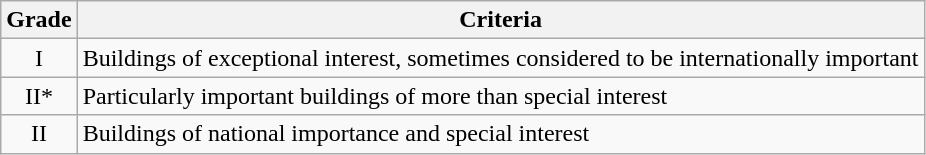<table class="wikitable">
<tr>
<th>Grade</th>
<th>Criteria</th>
</tr>
<tr>
<td align="center" >I</td>
<td>Buildings of exceptional interest, sometimes considered to be internationally important</td>
</tr>
<tr>
<td align="center" >II*</td>
<td>Particularly important buildings of more than special interest</td>
</tr>
<tr>
<td align="center" >II</td>
<td>Buildings of national importance and special interest</td>
</tr>
</table>
